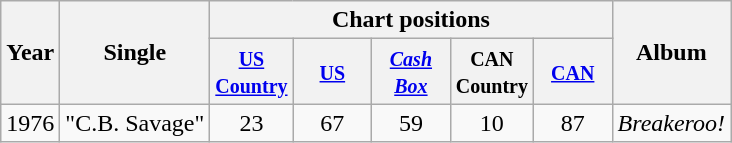<table class="wikitable">
<tr>
<th rowspan="2">Year</th>
<th rowspan="2">Single</th>
<th colspan="5">Chart positions</th>
<th rowspan="2">Album</th>
</tr>
<tr>
<th width="45"><small><a href='#'>US Country</a></small><br></th>
<th width="45"><small><a href='#'>US</a></small><br></th>
<th width="45"><small><em><a href='#'>Cash Box</a></em></small></th>
<th width="45"><small>CAN Country</small><br></th>
<th width="45"><small><a href='#'>CAN</a></small></th>
</tr>
<tr>
<td>1976</td>
<td>"C.B. Savage"</td>
<td align="center">23</td>
<td align="center">67</td>
<td align="center">59</td>
<td align="center">10</td>
<td align="center">87</td>
<td><em>Breakeroo!</em></td>
</tr>
</table>
